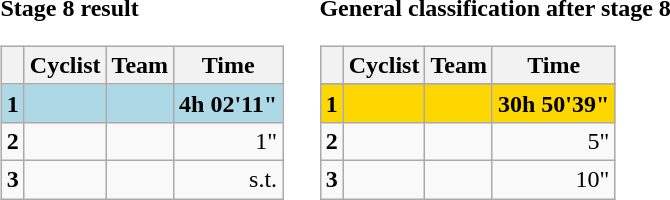<table>
<tr>
<td><strong>Stage 8 result</strong><br><table class="wikitable">
<tr>
<th></th>
<th>Cyclist</th>
<th>Team</th>
<th>Time</th>
</tr>
<tr bgcolor=lightblue>
<td><strong>1</strong></td>
<td><strong></strong></td>
<td><strong></strong></td>
<td align=right><strong>4h 02'11"</strong></td>
</tr>
<tr>
<td><strong>2</strong></td>
<td></td>
<td></td>
<td align=right>1"</td>
</tr>
<tr>
<td><strong>3</strong></td>
<td></td>
<td></td>
<td align=right>s.t.</td>
</tr>
</table>
</td>
<td></td>
<td><strong>General classification after stage 8</strong><br><table class="wikitable">
<tr>
<th></th>
<th>Cyclist</th>
<th>Team</th>
<th>Time</th>
</tr>
<tr>
</tr>
<tr bgcolor=gold>
<td><strong>1</strong></td>
<td><strong></strong></td>
<td><strong></strong></td>
<td align=right><strong>30h 50'39"</strong></td>
</tr>
<tr>
<td><strong>2</strong></td>
<td></td>
<td></td>
<td align=right>5"</td>
</tr>
<tr>
<td><strong>3</strong></td>
<td></td>
<td></td>
<td align=right>10"</td>
</tr>
</table>
</td>
</tr>
</table>
